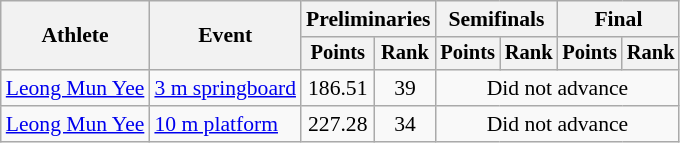<table class="wikitable" style="font-size:90%;">
<tr>
<th rowspan=2>Athlete</th>
<th rowspan=2>Event</th>
<th colspan=2>Preliminaries</th>
<th colspan=2>Semifinals</th>
<th colspan=2>Final</th>
</tr>
<tr style="font-size:95%">
<th>Points</th>
<th>Rank</th>
<th>Points</th>
<th>Rank</th>
<th>Points</th>
<th>Rank</th>
</tr>
<tr align=center>
<td align=left><a href='#'>Leong Mun Yee</a></td>
<td align=left><a href='#'>3 m springboard</a></td>
<td>186.51</td>
<td>39</td>
<td colspan=4>Did not advance</td>
</tr>
<tr align=center>
<td align=left><a href='#'>Leong Mun Yee</a></td>
<td align=left><a href='#'>10 m platform</a></td>
<td>227.28</td>
<td>34</td>
<td colspan=4>Did not advance</td>
</tr>
</table>
